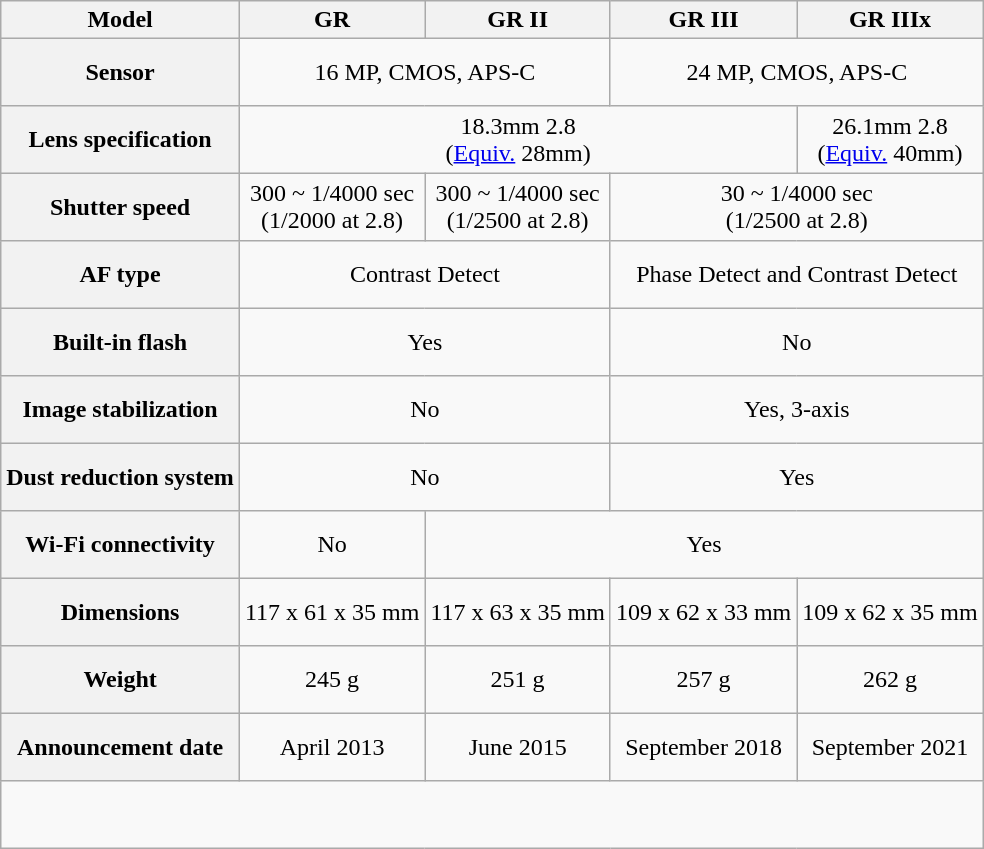<table border="1" style="text-align:center;" class="wikitable">
<tr style="height: 20px;">
<th>Model</th>
<th>GR</th>
<th>GR II</th>
<th>GR III</th>
<th>GR IIIx</th>
</tr>
<tr style="height: 45px;">
<th>Sensor</th>
<td colspan="2">16 MP, CMOS, APS-C</td>
<td colspan="2">24 MP, CMOS, APS-C</td>
</tr>
<tr style="height: 45px;">
<th>Lens specification</th>
<td colspan="3">18.3mm 2.8<br> (<a href='#'>Equiv.</a> 28mm)</td>
<td>26.1mm 2.8<br> (<a href='#'>Equiv.</a> 40mm)</td>
</tr>
<tr style="height: 45px;">
<th>Shutter speed</th>
<td>300 ~ 1/4000 sec<br>(1/2000 at 2.8)</td>
<td>300 ~ 1/4000 sec<br>(1/2500 at 2.8)</td>
<td colspan="2">30 ~ 1/4000 sec<br>(1/2500 at 2.8)</td>
</tr>
<tr style="height: 45px;">
<th>AF type</th>
<td colspan="2">Contrast Detect</td>
<td colspan="2">Phase Detect and Contrast Detect</td>
</tr>
<tr style="height: 45px;">
<th>Built-in flash</th>
<td colspan="2">Yes</td>
<td colspan="2">No</td>
</tr>
<tr style="height: 45px;">
<th>Image stabilization</th>
<td colspan="2">No</td>
<td colspan="2">Yes, 3-axis</td>
</tr>
<tr style="height: 45px;">
<th>Dust reduction system</th>
<td colspan="2">No</td>
<td colspan="2">Yes</td>
</tr>
<tr style="height: 45px;">
<th>Wi-Fi connectivity</th>
<td>No</td>
<td colspan="3">Yes</td>
</tr>
<tr style="height: 45px;">
<th>Dimensions</th>
<td>117 x 61 x 35 mm</td>
<td>117 x 63 x 35 mm</td>
<td>109 x 62 x 33 mm</td>
<td>109 x 62 x 35 mm</td>
</tr>
<tr style="height: 45px;">
<th>Weight</th>
<td>245 g</td>
<td>251 g</td>
<td>257 g</td>
<td>262 g</td>
</tr>
<tr style="height: 45px;">
<th>Announcement date</th>
<td>April 2013</td>
<td>June 2015</td>
<td>September 2018</td>
<td>September 2021</td>
</tr>
<tr style="height: 45px;">
</tr>
</table>
